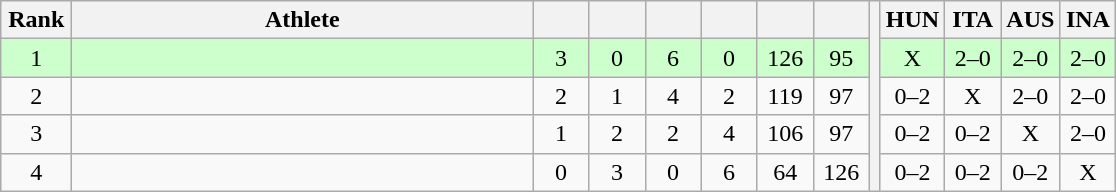<table class="wikitable" style="text-align:center">
<tr>
<th width=40>Rank</th>
<th width=300>Athlete</th>
<th width=30></th>
<th width=30></th>
<th width=30></th>
<th width=30></th>
<th width=30></th>
<th width=30></th>
<th rowspan=5></th>
<th width=30>HUN</th>
<th width=30>ITA</th>
<th width=30>AUS</th>
<th width=30>INA</th>
</tr>
<tr style="background-color:#ccffcc;">
<td>1</td>
<td align=left></td>
<td>3</td>
<td>0</td>
<td>6</td>
<td>0</td>
<td>126</td>
<td>95</td>
<td>X</td>
<td>2–0</td>
<td>2–0</td>
<td>2–0</td>
</tr>
<tr>
<td>2</td>
<td align=left></td>
<td>2</td>
<td>1</td>
<td>4</td>
<td>2</td>
<td>119</td>
<td>97</td>
<td>0–2</td>
<td>X</td>
<td>2–0</td>
<td>2–0</td>
</tr>
<tr>
<td>3</td>
<td align=left></td>
<td>1</td>
<td>2</td>
<td>2</td>
<td>4</td>
<td>106</td>
<td>97</td>
<td>0–2</td>
<td>0–2</td>
<td>X</td>
<td>2–0</td>
</tr>
<tr>
<td>4</td>
<td align=left></td>
<td>0</td>
<td>3</td>
<td>0</td>
<td>6</td>
<td>64</td>
<td>126</td>
<td>0–2</td>
<td>0–2</td>
<td>0–2</td>
<td>X</td>
</tr>
</table>
